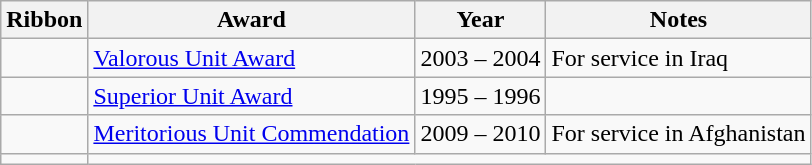<table class="wikitable">
<tr>
<th>Ribbon</th>
<th>Award</th>
<th>Year</th>
<th>Notes</th>
</tr>
<tr>
<td></td>
<td><a href='#'>Valorous Unit Award</a></td>
<td>2003 – 2004</td>
<td>For service in Iraq</td>
</tr>
<tr>
<td></td>
<td><a href='#'>Superior Unit Award</a></td>
<td>1995 – 1996</td>
</tr>
<tr>
<td></td>
<td><a href='#'>Meritorious Unit Commendation</a></td>
<td>2009 – 2010</td>
<td>For service in Afghanistan</td>
</tr>
<tr>
<td></td>
</tr>
</table>
